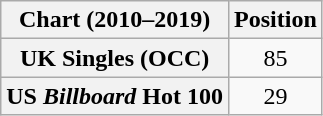<table class="wikitable sortable plainrowheaders" style="text-align:center">
<tr>
<th scope="col">Chart (2010–2019)</th>
<th scope="col">Position</th>
</tr>
<tr>
<th scope="row">UK Singles (OCC)</th>
<td>85</td>
</tr>
<tr>
<th scope="row">US <em>Billboard</em> Hot 100</th>
<td>29</td>
</tr>
</table>
